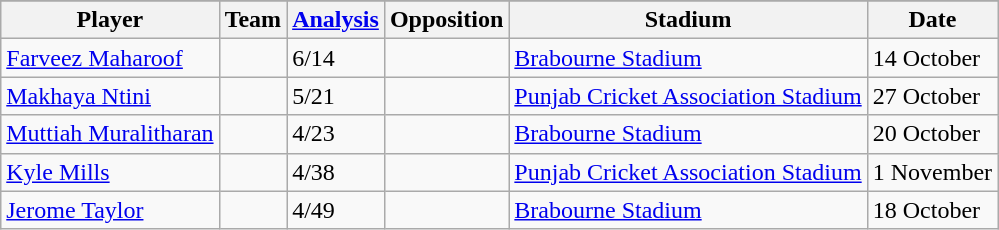<table class="wikitable">
<tr>
</tr>
<tr>
<th>Player</th>
<th>Team</th>
<th><a href='#'>Analysis</a></th>
<th>Opposition</th>
<th>Stadium</th>
<th>Date</th>
</tr>
<tr>
<td><a href='#'>Farveez Maharoof</a></td>
<td></td>
<td>6/14</td>
<td></td>
<td><a href='#'>Brabourne Stadium</a></td>
<td>14 October</td>
</tr>
<tr>
<td><a href='#'>Makhaya Ntini</a></td>
<td></td>
<td>5/21</td>
<td></td>
<td><a href='#'>Punjab Cricket Association Stadium</a></td>
<td>27 October</td>
</tr>
<tr>
<td><a href='#'>Muttiah Muralitharan</a></td>
<td></td>
<td>4/23</td>
<td></td>
<td><a href='#'>Brabourne Stadium</a></td>
<td>20 October</td>
</tr>
<tr>
<td><a href='#'>Kyle Mills</a></td>
<td></td>
<td>4/38</td>
<td></td>
<td><a href='#'>Punjab Cricket Association Stadium</a></td>
<td>1 November</td>
</tr>
<tr>
<td><a href='#'>Jerome Taylor</a></td>
<td></td>
<td>4/49</td>
<td></td>
<td><a href='#'>Brabourne Stadium</a></td>
<td>18 October</td>
</tr>
</table>
